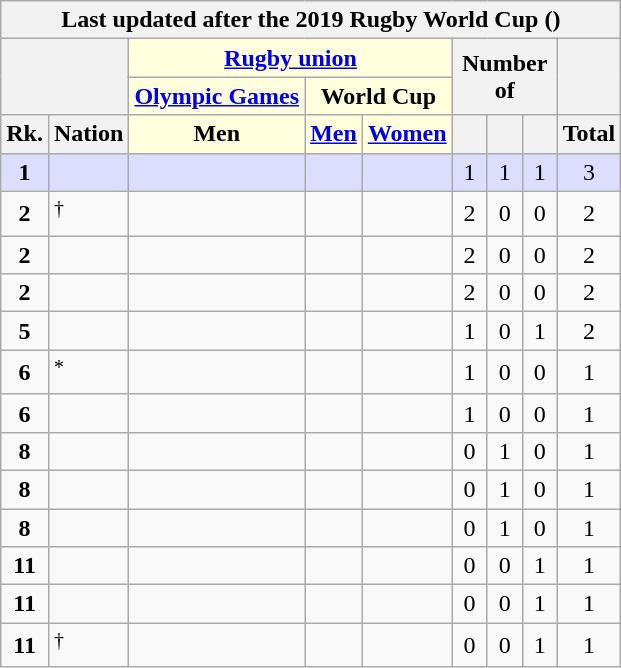<table class="wikitable" style="margin-top: 0em; text-align: center; font-size: 100%;">
<tr>
<th colspan="9">Last updated after the 2019 Rugby World Cup ()</th>
</tr>
<tr>
<th rowspan="2" colspan="2"></th>
<th colspan="3" style="background: #ffd;"><a href='#'>Rugby union</a></th>
<th rowspan="2" colspan="3">Number of</th>
<th rowspan="2"></th>
</tr>
<tr>
<th style="background: #ffd;"><a href='#'>Olympic Games</a></th>
<th colspan="2" style="background: #ffd;">World Cup</th>
</tr>
<tr>
<th style="width: 1em;">Rk.</th>
<th>Nation</th>
<th style="background: #ffd;">Men</th>
<th style="background: #ffd; width: 1em;"><a href='#'>Men</a></th>
<th style="background: #ffd; width: 1em;"><a href='#'>Women</a></th>
<th style="width: 1em;"></th>
<th style="width: 1em;"></th>
<th style="width: 1em;"></th>
<th style="width: 1em;">Total</th>
</tr>
<tr style="background: #ddf;">
<td><strong>1</strong></td>
<td style="text-align: left;"></td>
<td></td>
<td></td>
<td></td>
<td>1</td>
<td>1</td>
<td>1</td>
<td>3</td>
</tr>
<tr>
<td><strong>2</strong></td>
<td style="text-align: left;"><sup>†</sup></td>
<td></td>
<td></td>
<td></td>
<td>2</td>
<td>0</td>
<td>0</td>
<td>2</td>
</tr>
<tr>
<td><strong>2</strong></td>
<td style="text-align: left;"></td>
<td></td>
<td></td>
<td></td>
<td>2</td>
<td>0</td>
<td>0</td>
<td>2</td>
</tr>
<tr>
<td><strong>2</strong></td>
<td style="text-align: left;"></td>
<td></td>
<td></td>
<td></td>
<td>2</td>
<td>0</td>
<td>0</td>
<td>2</td>
</tr>
<tr>
<td><strong>5</strong></td>
<td style="text-align: left;"></td>
<td></td>
<td></td>
<td></td>
<td>1</td>
<td>0</td>
<td>1</td>
<td>2</td>
</tr>
<tr>
<td><strong>6</strong></td>
<td style="text-align: left;"><em></em><sup>*</sup></td>
<td></td>
<td></td>
<td></td>
<td>1</td>
<td>0</td>
<td>0</td>
<td>1</td>
</tr>
<tr>
<td><strong>6</strong></td>
<td style="text-align: left;"></td>
<td></td>
<td></td>
<td></td>
<td>1</td>
<td>0</td>
<td>0</td>
<td>1</td>
</tr>
<tr>
<td><strong>8</strong></td>
<td style="text-align: left;"></td>
<td></td>
<td></td>
<td></td>
<td>0</td>
<td>1</td>
<td>0</td>
<td>1</td>
</tr>
<tr>
<td><strong>8</strong></td>
<td style="text-align: left;"></td>
<td></td>
<td></td>
<td></td>
<td>0</td>
<td>1</td>
<td>0</td>
<td>1</td>
</tr>
<tr>
<td><strong>8</strong></td>
<td style="text-align: left;"></td>
<td></td>
<td></td>
<td></td>
<td>0</td>
<td>1</td>
<td>0</td>
<td>1</td>
</tr>
<tr>
<td><strong>11</strong></td>
<td style="text-align: left;"></td>
<td></td>
<td></td>
<td></td>
<td>0</td>
<td>0</td>
<td>1</td>
<td>1</td>
</tr>
<tr>
<td><strong>11</strong></td>
<td style="text-align: left;"></td>
<td></td>
<td></td>
<td></td>
<td>0</td>
<td>0</td>
<td>1</td>
<td>1</td>
</tr>
<tr>
<td><strong>11</strong></td>
<td style="text-align: left;"><sup>†</sup></td>
<td></td>
<td></td>
<td></td>
<td>0</td>
<td>0</td>
<td>1</td>
<td>1</td>
</tr>
</table>
